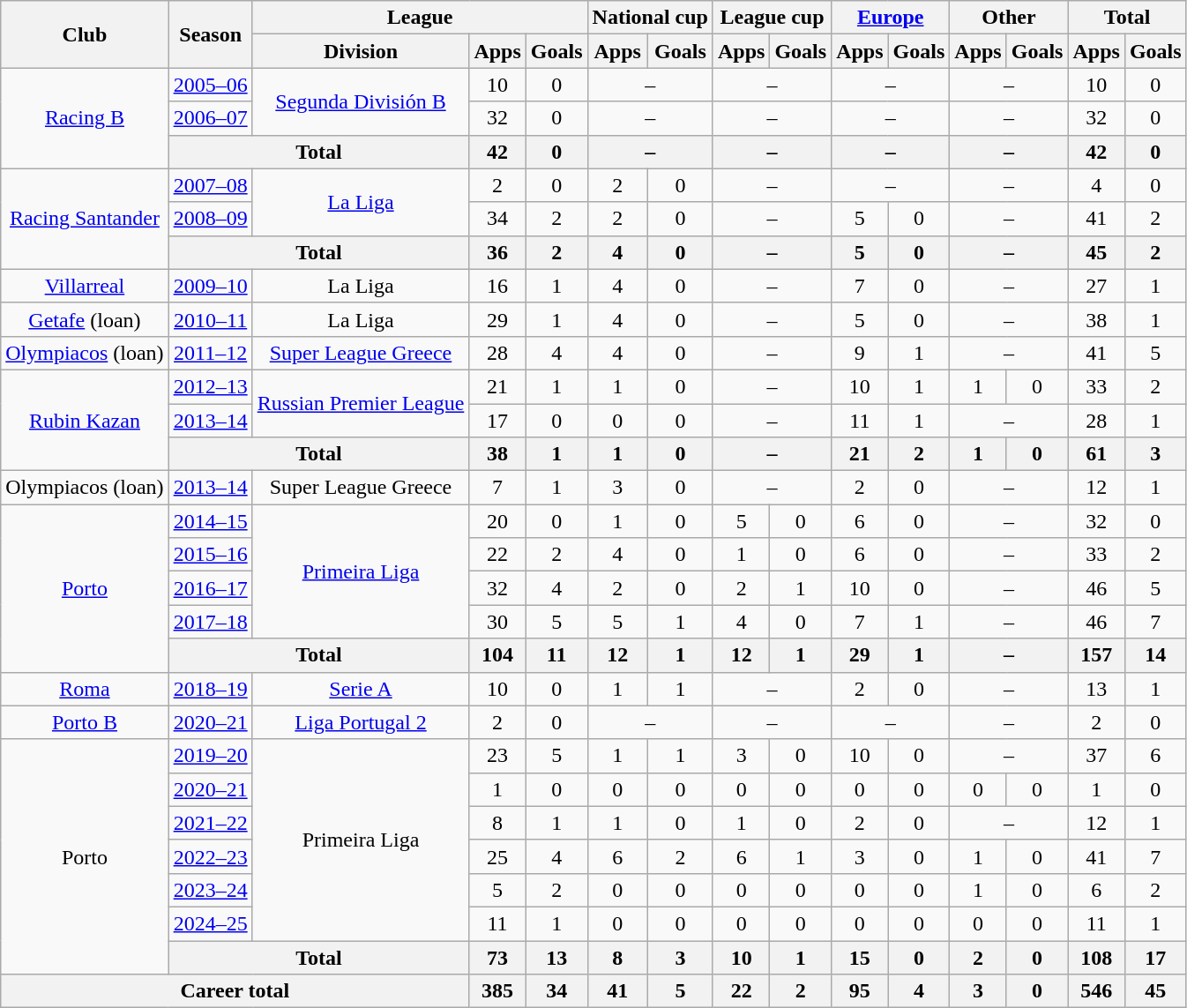<table class="wikitable" style="text-align:center">
<tr>
<th rowspan="2">Club</th>
<th rowspan="2">Season</th>
<th colspan="3">League</th>
<th colspan="2">National cup</th>
<th colspan="2">League cup</th>
<th colspan="2"><a href='#'>Europe</a></th>
<th colspan="2">Other</th>
<th colspan="2">Total</th>
</tr>
<tr>
<th>Division</th>
<th>Apps</th>
<th>Goals</th>
<th>Apps</th>
<th>Goals</th>
<th>Apps</th>
<th>Goals</th>
<th>Apps</th>
<th>Goals</th>
<th>Apps</th>
<th>Goals</th>
<th>Apps</th>
<th>Goals</th>
</tr>
<tr>
<td rowspan="3"><a href='#'>Racing B</a></td>
<td><a href='#'>2005–06</a></td>
<td rowspan="2"><a href='#'>Segunda División B</a></td>
<td>10</td>
<td>0</td>
<td colspan="2">–</td>
<td colspan="2">–</td>
<td colspan="2">–</td>
<td colspan="2">–</td>
<td>10</td>
<td>0</td>
</tr>
<tr>
<td><a href='#'>2006–07</a></td>
<td>32</td>
<td>0</td>
<td colspan="2">–</td>
<td colspan="2">–</td>
<td colspan="2">–</td>
<td colspan="2">–</td>
<td>32</td>
<td>0</td>
</tr>
<tr>
<th colspan="2">Total</th>
<th>42</th>
<th>0</th>
<th colspan="2">–</th>
<th colspan="2">–</th>
<th colspan="2">–</th>
<th colspan="2">–</th>
<th>42</th>
<th>0</th>
</tr>
<tr>
<td rowspan="3"><a href='#'>Racing Santander</a></td>
<td><a href='#'>2007–08</a></td>
<td rowspan="2"><a href='#'>La Liga</a></td>
<td>2</td>
<td>0</td>
<td>2</td>
<td>0</td>
<td colspan="2">–</td>
<td colspan="2">–</td>
<td colspan="2">–</td>
<td>4</td>
<td>0</td>
</tr>
<tr>
<td><a href='#'>2008–09</a></td>
<td>34</td>
<td>2</td>
<td>2</td>
<td>0</td>
<td colspan="2">–</td>
<td>5</td>
<td>0</td>
<td colspan="2">–</td>
<td>41</td>
<td>2</td>
</tr>
<tr>
<th colspan="2">Total</th>
<th>36</th>
<th>2</th>
<th>4</th>
<th>0</th>
<th colspan="2">–</th>
<th>5</th>
<th>0</th>
<th colspan="2">–</th>
<th>45</th>
<th>2</th>
</tr>
<tr>
<td><a href='#'>Villarreal</a></td>
<td><a href='#'>2009–10</a></td>
<td>La Liga</td>
<td>16</td>
<td>1</td>
<td>4</td>
<td>0</td>
<td colspan="2">–</td>
<td>7</td>
<td>0</td>
<td colspan="2">–</td>
<td>27</td>
<td>1</td>
</tr>
<tr>
<td><a href='#'>Getafe</a> (loan)</td>
<td><a href='#'>2010–11</a></td>
<td>La Liga</td>
<td>29</td>
<td>1</td>
<td>4</td>
<td>0</td>
<td colspan="2">–</td>
<td>5</td>
<td>0</td>
<td colspan="2">–</td>
<td>38</td>
<td>1</td>
</tr>
<tr>
<td><a href='#'>Olympiacos</a> (loan)</td>
<td><a href='#'>2011–12</a></td>
<td><a href='#'>Super League Greece</a></td>
<td>28</td>
<td>4</td>
<td>4</td>
<td>0</td>
<td colspan="2">–</td>
<td>9</td>
<td>1</td>
<td colspan="2">–</td>
<td>41</td>
<td>5</td>
</tr>
<tr>
<td rowspan="3"><a href='#'>Rubin Kazan</a></td>
<td><a href='#'>2012–13</a></td>
<td rowspan="2"><a href='#'>Russian Premier League</a></td>
<td>21</td>
<td>1</td>
<td>1</td>
<td>0</td>
<td colspan="2">–</td>
<td>10</td>
<td>1</td>
<td>1</td>
<td>0</td>
<td>33</td>
<td>2</td>
</tr>
<tr>
<td><a href='#'>2013–14</a></td>
<td>17</td>
<td>0</td>
<td>0</td>
<td>0</td>
<td colspan="2">–</td>
<td>11</td>
<td>1</td>
<td colspan="2">–</td>
<td>28</td>
<td>1</td>
</tr>
<tr>
<th colspan="2">Total</th>
<th>38</th>
<th>1</th>
<th>1</th>
<th>0</th>
<th colspan="2">–</th>
<th>21</th>
<th>2</th>
<th>1</th>
<th>0</th>
<th>61</th>
<th>3</th>
</tr>
<tr>
<td>Olympiacos (loan)</td>
<td><a href='#'>2013–14</a></td>
<td>Super League Greece</td>
<td>7</td>
<td>1</td>
<td>3</td>
<td>0</td>
<td colspan="2">–</td>
<td>2</td>
<td>0</td>
<td colspan="2">–</td>
<td>12</td>
<td>1</td>
</tr>
<tr>
<td rowspan="5"><a href='#'>Porto</a></td>
<td><a href='#'>2014–15</a></td>
<td rowspan="4"><a href='#'>Primeira Liga</a></td>
<td>20</td>
<td>0</td>
<td>1</td>
<td>0</td>
<td>5</td>
<td>0</td>
<td>6</td>
<td>0</td>
<td colspan="2">–</td>
<td>32</td>
<td>0</td>
</tr>
<tr>
<td><a href='#'>2015–16</a></td>
<td>22</td>
<td>2</td>
<td>4</td>
<td>0</td>
<td>1</td>
<td>0</td>
<td>6</td>
<td>0</td>
<td colspan="2">–</td>
<td>33</td>
<td>2</td>
</tr>
<tr>
<td><a href='#'>2016–17</a></td>
<td>32</td>
<td>4</td>
<td>2</td>
<td>0</td>
<td>2</td>
<td>1</td>
<td>10</td>
<td>0</td>
<td colspan="2">–</td>
<td>46</td>
<td>5</td>
</tr>
<tr>
<td><a href='#'>2017–18</a></td>
<td>30</td>
<td>5</td>
<td>5</td>
<td>1</td>
<td>4</td>
<td>0</td>
<td>7</td>
<td>1</td>
<td colspan="2">–</td>
<td>46</td>
<td>7</td>
</tr>
<tr>
<th colspan="2">Total</th>
<th>104</th>
<th>11</th>
<th>12</th>
<th>1</th>
<th>12</th>
<th>1</th>
<th>29</th>
<th>1</th>
<th colspan="2">–</th>
<th>157</th>
<th>14</th>
</tr>
<tr>
<td><a href='#'>Roma</a></td>
<td><a href='#'>2018–19</a></td>
<td><a href='#'>Serie A</a></td>
<td>10</td>
<td>0</td>
<td>1</td>
<td>1</td>
<td colspan="2">–</td>
<td>2</td>
<td>0</td>
<td colspan="2">–</td>
<td>13</td>
<td>1</td>
</tr>
<tr>
<td><a href='#'>Porto B</a></td>
<td><a href='#'>2020–21</a></td>
<td><a href='#'>Liga Portugal 2</a></td>
<td>2</td>
<td>0</td>
<td colspan="2">–</td>
<td colspan="2">–</td>
<td colspan="2">–</td>
<td colspan="2">–</td>
<td>2</td>
<td>0</td>
</tr>
<tr>
<td rowspan="7">Porto</td>
<td><a href='#'>2019–20</a></td>
<td rowspan="6">Primeira Liga</td>
<td>23</td>
<td>5</td>
<td>1</td>
<td>1</td>
<td>3</td>
<td>0</td>
<td>10</td>
<td>0</td>
<td colspan="2">–</td>
<td>37</td>
<td>6</td>
</tr>
<tr>
<td><a href='#'>2020–21</a></td>
<td>1</td>
<td>0</td>
<td>0</td>
<td>0</td>
<td>0</td>
<td>0</td>
<td>0</td>
<td>0</td>
<td>0</td>
<td>0</td>
<td>1</td>
<td>0</td>
</tr>
<tr>
<td><a href='#'>2021–22</a></td>
<td>8</td>
<td>1</td>
<td>1</td>
<td>0</td>
<td>1</td>
<td>0</td>
<td>2</td>
<td>0</td>
<td colspan="2">–</td>
<td>12</td>
<td>1</td>
</tr>
<tr>
<td><a href='#'>2022–23</a></td>
<td>25</td>
<td>4</td>
<td>6</td>
<td>2</td>
<td>6</td>
<td>1</td>
<td>3</td>
<td>0</td>
<td>1</td>
<td>0</td>
<td>41</td>
<td>7</td>
</tr>
<tr>
<td><a href='#'>2023–24</a></td>
<td>5</td>
<td>2</td>
<td>0</td>
<td>0</td>
<td>0</td>
<td>0</td>
<td>0</td>
<td>0</td>
<td>1</td>
<td>0</td>
<td>6</td>
<td>2</td>
</tr>
<tr>
<td><a href='#'>2024–25</a></td>
<td>11</td>
<td>1</td>
<td>0</td>
<td>0</td>
<td>0</td>
<td>0</td>
<td>0</td>
<td>0</td>
<td>0</td>
<td>0</td>
<td>11</td>
<td>1</td>
</tr>
<tr>
<th colspan="2">Total</th>
<th>73</th>
<th>13</th>
<th>8</th>
<th>3</th>
<th>10</th>
<th>1</th>
<th>15</th>
<th>0</th>
<th>2</th>
<th>0</th>
<th>108</th>
<th>17</th>
</tr>
<tr>
<th colspan="3">Career total</th>
<th>385</th>
<th>34</th>
<th>41</th>
<th>5</th>
<th>22</th>
<th>2</th>
<th>95</th>
<th>4</th>
<th>3</th>
<th>0</th>
<th>546</th>
<th>45</th>
</tr>
</table>
